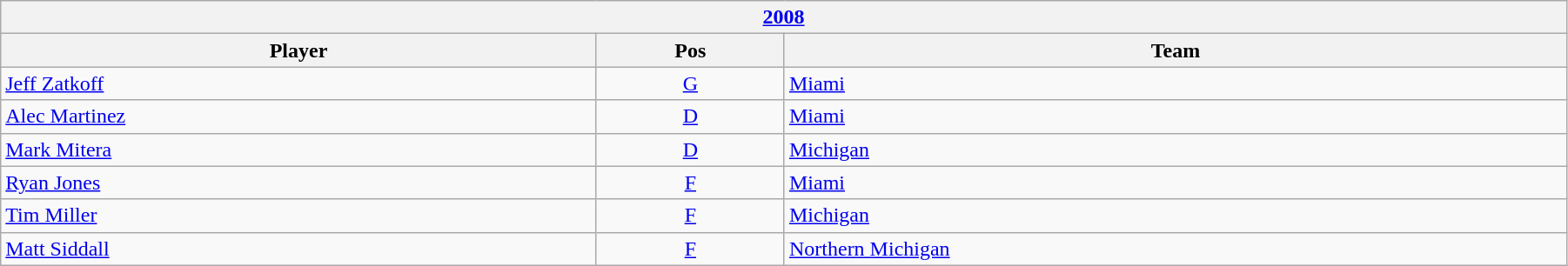<table class="wikitable" width=95%>
<tr>
<th colspan=3><a href='#'>2008</a></th>
</tr>
<tr>
<th>Player</th>
<th>Pos</th>
<th>Team</th>
</tr>
<tr>
<td><a href='#'>Jeff Zatkoff</a></td>
<td style="text-align:center;"><a href='#'>G</a></td>
<td><a href='#'>Miami</a></td>
</tr>
<tr>
<td><a href='#'>Alec Martinez</a></td>
<td style="text-align:center;"><a href='#'>D</a></td>
<td><a href='#'>Miami</a></td>
</tr>
<tr>
<td><a href='#'>Mark Mitera</a></td>
<td style="text-align:center;"><a href='#'>D</a></td>
<td><a href='#'>Michigan</a></td>
</tr>
<tr>
<td><a href='#'>Ryan Jones</a></td>
<td style="text-align:center;"><a href='#'>F</a></td>
<td><a href='#'>Miami</a></td>
</tr>
<tr>
<td><a href='#'>Tim Miller</a></td>
<td style="text-align:center;"><a href='#'>F</a></td>
<td><a href='#'>Michigan</a></td>
</tr>
<tr>
<td><a href='#'>Matt Siddall</a></td>
<td style="text-align:center;"><a href='#'>F</a></td>
<td><a href='#'>Northern Michigan</a></td>
</tr>
</table>
